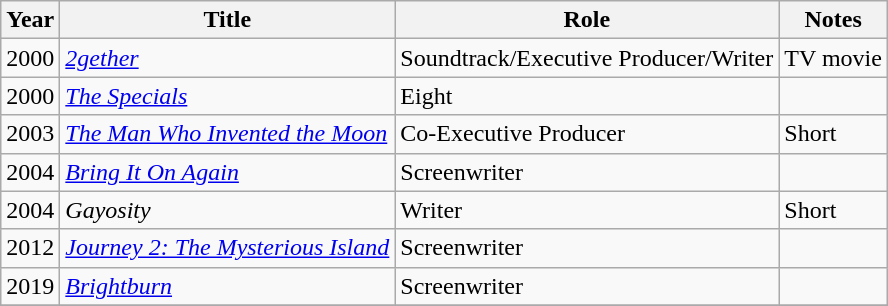<table class="wikitable sortable">
<tr>
<th>Year</th>
<th>Title</th>
<th>Role</th>
<th class="unsortable">Notes</th>
</tr>
<tr>
<td>2000</td>
<td><em><a href='#'>2gether</a></em></td>
<td>Soundtrack/Executive Producer/Writer</td>
<td>TV movie</td>
</tr>
<tr>
<td>2000</td>
<td><em><a href='#'>The Specials</a></em></td>
<td>Eight</td>
<td></td>
</tr>
<tr>
<td>2003</td>
<td><em><a href='#'>The Man Who Invented the Moon</a></em></td>
<td>Co-Executive Producer</td>
<td>Short</td>
</tr>
<tr>
<td>2004</td>
<td><em><a href='#'>Bring It On Again</a></em></td>
<td>Screenwriter</td>
<td></td>
</tr>
<tr>
<td>2004</td>
<td><em>Gayosity</em></td>
<td>Writer</td>
<td>Short</td>
</tr>
<tr>
<td>2012</td>
<td><em><a href='#'>Journey 2: The Mysterious Island</a></em></td>
<td>Screenwriter</td>
<td></td>
</tr>
<tr>
<td>2019</td>
<td><em><a href='#'>Brightburn</a></em></td>
<td>Screenwriter</td>
<td></td>
</tr>
<tr>
</tr>
</table>
